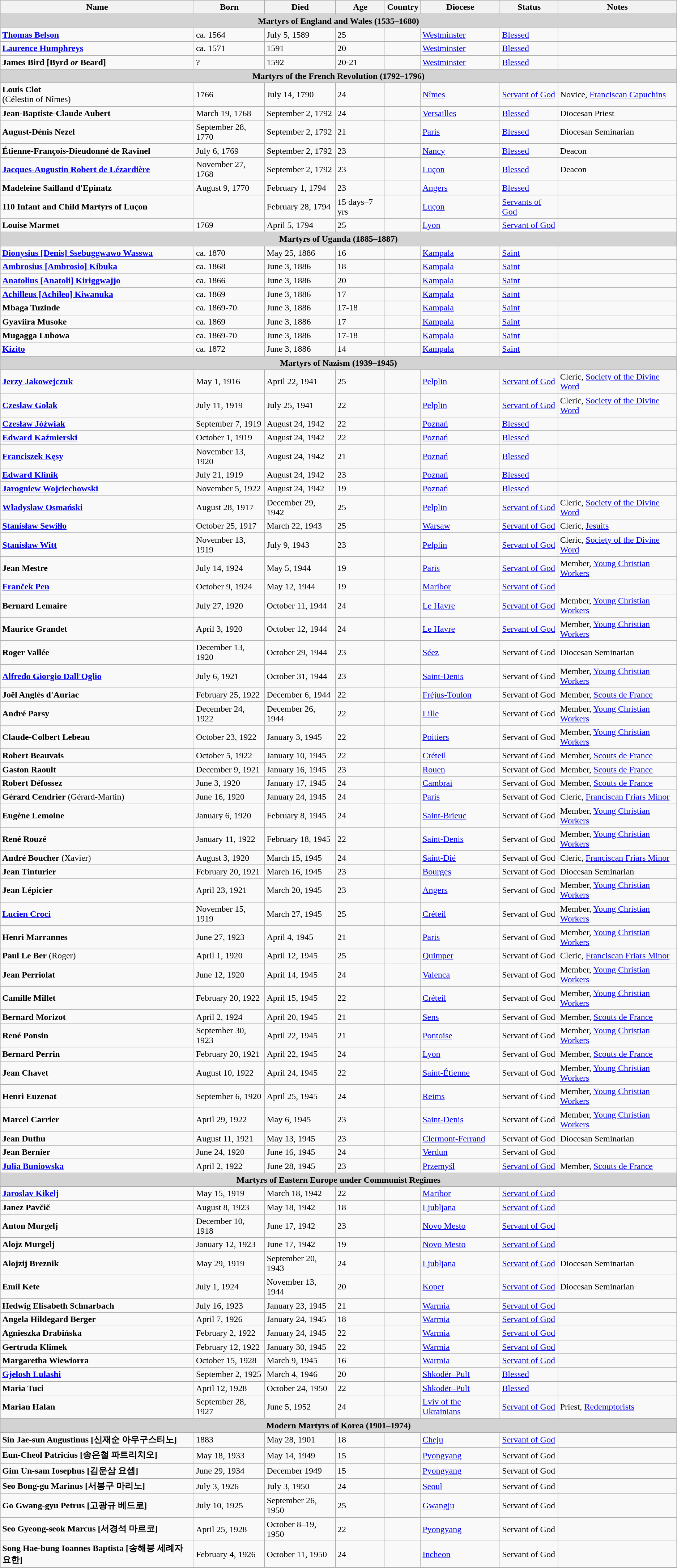<table class="wikitable sortable">
<tr>
<th>Name</th>
<th>Born</th>
<th>Died</th>
<th>Age</th>
<th>Country</th>
<th>Diocese</th>
<th>Status</th>
<th>Notes</th>
</tr>
<tr>
<td colspan=8 align=center style="background:lightgray;white-space:nowrap"><strong>Martyrs of England and Wales (1535–1680)</strong></td>
</tr>
<tr>
<td><strong><a href='#'>Thomas Belson</a></strong></td>
<td>ca. 1564</td>
<td>July 5, 1589</td>
<td>25</td>
<td></td>
<td><a href='#'>Westminster</a></td>
<td><a href='#'>Blessed</a></td>
<td></td>
</tr>
<tr>
<td><strong><a href='#'>Laurence Humphreys</a></strong></td>
<td>ca. 1571</td>
<td>1591</td>
<td>20</td>
<td></td>
<td><a href='#'>Westminster</a></td>
<td><a href='#'>Blessed</a></td>
<td></td>
</tr>
<tr>
<td><strong>James Bird [Byrd <em>or</em> Beard]</strong></td>
<td>?</td>
<td>1592</td>
<td>20-21</td>
<td></td>
<td><a href='#'>Westminster</a></td>
<td><a href='#'>Blessed</a></td>
<td></td>
</tr>
<tr>
<td colspan=8 align=center style="background:lightgray;white-space:nowrap"><strong>Martyrs of the French Revolution (1792–1796)</strong></td>
</tr>
<tr>
<td><strong>Louis Clot</strong><br> (Célestin of Nîmes)</td>
<td>1766</td>
<td>July 14, 1790</td>
<td>24</td>
<td></td>
<td><a href='#'>Nîmes</a></td>
<td><a href='#'>Servant of God</a></td>
<td>Novice, <a href='#'>Franciscan Capuchins</a></td>
</tr>
<tr>
<td><strong>Jean-Baptiste-Claude Aubert</strong></td>
<td>March 19, 1768</td>
<td>September 2, 1792</td>
<td>24</td>
<td></td>
<td><a href='#'>Versailles</a></td>
<td><a href='#'>Blessed</a></td>
<td>Diocesan Priest</td>
</tr>
<tr>
<td><strong>August-Dénis Nezel</strong></td>
<td>September 28, 1770</td>
<td>September 2, 1792</td>
<td>21</td>
<td></td>
<td><a href='#'>Paris</a></td>
<td><a href='#'>Blessed</a></td>
<td>Diocesan Seminarian</td>
</tr>
<tr>
<td><strong>Étienne-François-Dieudonné de Ravinel</strong></td>
<td>July 6, 1769</td>
<td>September 2, 1792</td>
<td>23</td>
<td></td>
<td><a href='#'>Nancy</a></td>
<td><a href='#'>Blessed</a></td>
<td>Deacon</td>
</tr>
<tr>
<td><strong><a href='#'>Jacques-Augustin Robert de Lézardière</a></strong></td>
<td>November 27, 1768</td>
<td>September 2, 1792</td>
<td>23</td>
<td></td>
<td><a href='#'>Luçon</a></td>
<td><a href='#'>Blessed</a></td>
<td>Deacon</td>
</tr>
<tr>
<td><strong>Madeleine Sailland d'Epinatz</strong></td>
<td>August 9, 1770</td>
<td>February 1, 1794</td>
<td>23</td>
<td></td>
<td><a href='#'>Angers</a></td>
<td><a href='#'>Blessed</a></td>
<td></td>
</tr>
<tr>
<td><strong>110 Infant and Child Martyrs of Luçon</strong></td>
<td></td>
<td>February 28, 1794</td>
<td>15 days–7 yrs</td>
<td></td>
<td><a href='#'>Luçon</a></td>
<td><a href='#'>Servants of God</a></td>
<td></td>
</tr>
<tr>
<td><strong>Louise Marmet</strong></td>
<td>1769</td>
<td>April 5, 1794</td>
<td>25</td>
<td></td>
<td><a href='#'>Lyon</a></td>
<td><a href='#'>Servant of God</a></td>
<td></td>
</tr>
<tr>
<td colspan=8 align=center style="background:lightgray;white-space:nowrap"><strong>Martyrs of Uganda (1885–1887)</strong></td>
</tr>
<tr>
<td><strong><a href='#'>Dionysius [Denis] Ssebuggwawo Wasswa</a></strong></td>
<td>ca. 1870</td>
<td>May 25, 1886</td>
<td>16</td>
<td></td>
<td><a href='#'>Kampala</a></td>
<td><a href='#'>Saint</a></td>
<td></td>
</tr>
<tr>
<td><strong><a href='#'>Ambrosius [Ambrosio] Kibuka</a></strong></td>
<td>ca. 1868</td>
<td>June 3, 1886</td>
<td>18</td>
<td></td>
<td><a href='#'>Kampala</a></td>
<td><a href='#'>Saint</a></td>
<td></td>
</tr>
<tr>
<td><strong><a href='#'>Anatolius [Anatoli] Kiriggwajjo</a></strong></td>
<td>ca. 1866</td>
<td>June 3, 1886</td>
<td>20</td>
<td></td>
<td><a href='#'>Kampala</a></td>
<td><a href='#'>Saint</a></td>
<td></td>
</tr>
<tr>
<td><strong><a href='#'>Achilleus [Achileo] Kiwanuka</a></strong></td>
<td>ca. 1869</td>
<td>June 3, 1886</td>
<td>17</td>
<td></td>
<td><a href='#'>Kampala</a></td>
<td><a href='#'>Saint</a></td>
<td></td>
</tr>
<tr>
<td><strong>Mbaga Tuzinde</strong></td>
<td>ca. 1869-70</td>
<td>June 3, 1886</td>
<td>17-18</td>
<td></td>
<td><a href='#'>Kampala</a></td>
<td><a href='#'>Saint</a></td>
<td></td>
</tr>
<tr>
<td><strong>Gyaviira Musoke</strong></td>
<td>ca. 1869</td>
<td>June 3, 1886</td>
<td>17</td>
<td></td>
<td><a href='#'>Kampala</a></td>
<td><a href='#'>Saint</a></td>
<td></td>
</tr>
<tr>
<td><strong>Mugagga Lubowa</strong></td>
<td>ca. 1869-70</td>
<td>June 3, 1886</td>
<td>17-18</td>
<td></td>
<td><a href='#'>Kampala</a></td>
<td><a href='#'>Saint</a></td>
<td></td>
</tr>
<tr>
<td><strong><a href='#'>Kizito</a></strong></td>
<td>ca. 1872</td>
<td>June 3, 1886</td>
<td>14</td>
<td></td>
<td><a href='#'>Kampala</a></td>
<td><a href='#'>Saint</a></td>
<td></td>
</tr>
<tr>
<td colspan=8 align=center style="background:lightgray;white-space:nowrap"><strong>Martyrs of Nazism (1939–1945)</strong></td>
</tr>
<tr>
<td><strong><a href='#'>Jerzy Jakowejczuk</a></strong></td>
<td>May 1, 1916</td>
<td>April 22, 1941</td>
<td>25</td>
<td></td>
<td><a href='#'>Pelplin</a></td>
<td><a href='#'>Servant of God</a></td>
<td>Cleric, <a href='#'>Society of the Divine Word</a></td>
</tr>
<tr>
<td><strong><a href='#'>Czesław Golak</a></strong></td>
<td>July 11, 1919</td>
<td>July 25, 1941</td>
<td>22</td>
<td></td>
<td><a href='#'>Pelplin</a></td>
<td><a href='#'>Servant of God</a></td>
<td>Cleric, <a href='#'>Society of the Divine Word</a></td>
</tr>
<tr>
<td><strong><a href='#'>Czesław Jóźwiak</a></strong></td>
<td>September 7, 1919</td>
<td>August 24, 1942</td>
<td>22</td>
<td></td>
<td><a href='#'>Poznań</a></td>
<td><a href='#'>Blessed</a></td>
<td></td>
</tr>
<tr>
<td><strong><a href='#'>Edward Kaźmierski</a></strong></td>
<td>October 1, 1919</td>
<td>August 24, 1942</td>
<td>22</td>
<td></td>
<td><a href='#'>Poznań</a></td>
<td><a href='#'>Blessed</a></td>
<td></td>
</tr>
<tr>
<td><strong><a href='#'>Franciszek Kęsy</a></strong></td>
<td>November 13, 1920</td>
<td>August 24, 1942</td>
<td>21</td>
<td></td>
<td><a href='#'>Poznań</a></td>
<td><a href='#'>Blessed</a></td>
<td></td>
</tr>
<tr>
<td><strong><a href='#'>Edward Klinik</a></strong></td>
<td>July 21, 1919</td>
<td>August 24, 1942</td>
<td>23</td>
<td></td>
<td><a href='#'>Poznań</a></td>
<td><a href='#'>Blessed</a></td>
<td></td>
</tr>
<tr>
<td><strong><a href='#'>Jarogniew Wojciechowski</a></strong></td>
<td>November 5, 1922</td>
<td>August 24, 1942</td>
<td>19</td>
<td></td>
<td><a href='#'>Poznań</a></td>
<td><a href='#'>Blessed</a></td>
<td></td>
</tr>
<tr>
<td><strong><a href='#'>Władysław Osmański</a></strong></td>
<td>August 28, 1917</td>
<td>December 29, 1942</td>
<td>25</td>
<td></td>
<td><a href='#'>Pelplin</a></td>
<td><a href='#'>Servant of God</a></td>
<td>Cleric, <a href='#'>Society of the Divine Word</a></td>
</tr>
<tr>
<td><strong><a href='#'>Stanisław Sewiłło</a></strong></td>
<td>October 25, 1917</td>
<td>March 22, 1943</td>
<td>25</td>
<td></td>
<td><a href='#'>Warsaw</a></td>
<td><a href='#'>Servant of God</a></td>
<td>Cleric, <a href='#'>Jesuits</a></td>
</tr>
<tr>
<td><strong><a href='#'>Stanisław Witt</a></strong></td>
<td>November 13, 1919</td>
<td>July 9, 1943</td>
<td>23</td>
<td></td>
<td><a href='#'>Pelplin</a></td>
<td><a href='#'>Servant of God</a></td>
<td>Cleric, <a href='#'>Society of the Divine Word</a></td>
</tr>
<tr>
<td><strong>Jean Mestre</strong></td>
<td>July 14, 1924</td>
<td>May 5, 1944</td>
<td>19</td>
<td></td>
<td><a href='#'>Paris</a></td>
<td><a href='#'>Servant of God</a></td>
<td>Member, <a href='#'>Young Christian Workers</a></td>
</tr>
<tr>
<td><strong><a href='#'>Franček Pen</a></strong></td>
<td>October 9, 1924</td>
<td>May 12, 1944</td>
<td>19</td>
<td></td>
<td><a href='#'>Maribor</a></td>
<td><a href='#'>Servant of God</a></td>
<td></td>
</tr>
<tr>
<td><strong>Bernard Lemaire</strong></td>
<td>July 27, 1920</td>
<td>October 11, 1944</td>
<td>24</td>
<td></td>
<td><a href='#'>Le Havre</a></td>
<td><a href='#'>Servant of God</a></td>
<td>Member, <a href='#'>Young Christian Workers</a></td>
</tr>
<tr>
<td><strong>Maurice Grandet</strong></td>
<td>April 3, 1920</td>
<td>October 12, 1944</td>
<td>24</td>
<td></td>
<td><a href='#'>Le Havre</a></td>
<td><a href='#'>Servant of God</a></td>
<td>Member, <a href='#'>Young Christian Workers</a></td>
</tr>
<tr>
<td><strong>Roger Vallée</strong></td>
<td>December 13, 1920</td>
<td>October 29, 1944</td>
<td>23</td>
<td></td>
<td><a href='#'>Séez</a></td>
<td>Servant of God</td>
<td>Diocesan Seminarian</td>
</tr>
<tr>
<td><strong><a href='#'>Alfredo Giorgio Dall'Oglio</a></strong></td>
<td>July 6, 1921</td>
<td>October 31, 1944</td>
<td>23</td>
<td><br></td>
<td><a href='#'>Saint-Denis</a></td>
<td>Servant of God</td>
<td>Member, <a href='#'>Young Christian Workers</a></td>
</tr>
<tr>
<td><strong>Joël Anglès d'Auriac</strong></td>
<td>February 25, 1922</td>
<td>December 6, 1944</td>
<td>22</td>
<td></td>
<td><a href='#'>Fréjus-Toulon</a></td>
<td>Servant of God</td>
<td>Member, <a href='#'>Scouts de France</a></td>
</tr>
<tr>
<td><strong>André Parsy</strong></td>
<td>December 24, 1922</td>
<td>December 26, 1944</td>
<td>22</td>
<td></td>
<td><a href='#'>Lille</a></td>
<td>Servant of God</td>
<td>Member, <a href='#'>Young Christian Workers</a></td>
</tr>
<tr>
<td><strong>Claude-Colbert Lebeau</strong></td>
<td>October 23, 1922</td>
<td>January 3, 1945</td>
<td>22</td>
<td></td>
<td><a href='#'>Poitiers</a></td>
<td>Servant of God</td>
<td>Member, <a href='#'>Young Christian Workers</a></td>
</tr>
<tr>
<td><strong>Robert Beauvais</strong></td>
<td>October 5, 1922</td>
<td>January 10, 1945</td>
<td>22</td>
<td></td>
<td><a href='#'>Créteil</a></td>
<td>Servant of God</td>
<td>Member, <a href='#'>Scouts de France</a></td>
</tr>
<tr>
<td><strong>Gaston Raoult</strong></td>
<td>December 9, 1921</td>
<td>January 16, 1945</td>
<td>23</td>
<td></td>
<td><a href='#'>Rouen</a></td>
<td>Servant of God</td>
<td>Member, <a href='#'>Scouts de France</a></td>
</tr>
<tr>
<td><strong>Robert Défossez</strong></td>
<td>June 3, 1920</td>
<td>January 17, 1945</td>
<td>24</td>
<td></td>
<td><a href='#'>Cambrai</a></td>
<td>Servant of God</td>
<td>Member, <a href='#'>Scouts de France</a></td>
</tr>
<tr>
<td><strong>Gérard Cendrier</strong> (Gérard-Martin)</td>
<td>June 16, 1920</td>
<td>January 24, 1945</td>
<td>24</td>
<td></td>
<td><a href='#'>Paris</a></td>
<td>Servant of God</td>
<td>Cleric, <a href='#'>Franciscan Friars Minor</a></td>
</tr>
<tr>
<td><strong>Eugène Lemoine</strong></td>
<td>January 6, 1920</td>
<td>February 8, 1945</td>
<td>24</td>
<td></td>
<td><a href='#'>Saint-Brieuc</a></td>
<td>Servant of God</td>
<td>Member, <a href='#'>Young Christian Workers</a></td>
</tr>
<tr>
<td><strong>René Rouzé</strong></td>
<td>January 11, 1922</td>
<td>February 18, 1945</td>
<td>22</td>
<td></td>
<td><a href='#'>Saint-Denis</a></td>
<td>Servant of God</td>
<td>Member, <a href='#'>Young Christian Workers</a></td>
</tr>
<tr>
<td><strong>André Boucher</strong> (Xavier)</td>
<td>August 3, 1920</td>
<td>March 15, 1945</td>
<td>24</td>
<td></td>
<td><a href='#'>Saint-Dié</a></td>
<td>Servant of God</td>
<td>Cleric, <a href='#'>Franciscan Friars Minor</a></td>
</tr>
<tr>
<td><strong>Jean Tinturier</strong></td>
<td>February 20, 1921</td>
<td>March 16, 1945</td>
<td>23</td>
<td></td>
<td><a href='#'>Bourges</a></td>
<td>Servant of God</td>
<td>Diocesan Seminarian</td>
</tr>
<tr>
<td><strong>Jean Lépicier</strong></td>
<td>April 23, 1921</td>
<td>March 20, 1945</td>
<td>23</td>
<td></td>
<td><a href='#'>Angers</a></td>
<td>Servant of God</td>
<td>Member, <a href='#'>Young Christian Workers</a></td>
</tr>
<tr>
<td><strong><a href='#'>Lucien Croci</a></strong></td>
<td>November 15, 1919</td>
<td>March 27, 1945</td>
<td>25</td>
<td></td>
<td><a href='#'>Créteil</a></td>
<td>Servant of God</td>
<td>Member, <a href='#'>Young Christian Workers</a></td>
</tr>
<tr>
<td><strong>Henri Marrannes</strong></td>
<td>June 27, 1923</td>
<td>April 4, 1945</td>
<td>21</td>
<td></td>
<td><a href='#'>Paris</a></td>
<td>Servant of God</td>
<td>Member, <a href='#'>Young Christian Workers</a></td>
</tr>
<tr>
<td><strong>Paul Le Ber</strong> (Roger)</td>
<td>April 1, 1920</td>
<td>April 12, 1945</td>
<td>25</td>
<td></td>
<td><a href='#'>Quimper</a></td>
<td>Servant of God</td>
<td>Cleric, <a href='#'>Franciscan Friars Minor</a></td>
</tr>
<tr>
<td><strong>Jean Perriolat</strong></td>
<td>June 12, 1920</td>
<td>April 14, 1945</td>
<td>24</td>
<td></td>
<td><a href='#'>Valenca</a></td>
<td>Servant of God</td>
<td>Member, <a href='#'>Young Christian Workers</a></td>
</tr>
<tr>
<td><strong>Camille Millet</strong></td>
<td>February 20, 1922</td>
<td>April 15, 1945</td>
<td>22</td>
<td></td>
<td><a href='#'>Créteil</a></td>
<td>Servant of God</td>
<td>Member, <a href='#'>Young Christian Workers</a></td>
</tr>
<tr>
<td><strong>Bernard Morizot</strong></td>
<td>April 2, 1924</td>
<td>April 20, 1945</td>
<td>21</td>
<td></td>
<td><a href='#'>Sens</a></td>
<td>Servant of God</td>
<td>Member, <a href='#'>Scouts de France</a></td>
</tr>
<tr>
<td><strong>René Ponsin</strong></td>
<td>September 30, 1923</td>
<td>April 22, 1945</td>
<td>21</td>
<td></td>
<td><a href='#'>Pontoise</a></td>
<td>Servant of God</td>
<td>Member, <a href='#'>Young Christian Workers</a></td>
</tr>
<tr>
<td><strong>Bernard Perrin</strong></td>
<td>February 20, 1921</td>
<td>April 22, 1945</td>
<td>24</td>
<td></td>
<td><a href='#'>Lyon</a></td>
<td>Servant of God</td>
<td>Member, <a href='#'>Scouts de France</a></td>
</tr>
<tr>
<td><strong>Jean Chavet</strong></td>
<td>August 10, 1922</td>
<td>April 24, 1945</td>
<td>22</td>
<td></td>
<td><a href='#'>Saint-Étienne</a></td>
<td>Servant of God</td>
<td>Member, <a href='#'>Young Christian Workers</a></td>
</tr>
<tr>
<td><strong>Henri Euzenat</strong></td>
<td>September 6, 1920</td>
<td>April 25, 1945</td>
<td>24</td>
<td></td>
<td><a href='#'>Reims</a></td>
<td>Servant of God</td>
<td>Member, <a href='#'>Young Christian Workers</a></td>
</tr>
<tr>
<td><strong>Marcel Carrier</strong></td>
<td>April 29, 1922</td>
<td>May 6, 1945</td>
<td>23</td>
<td></td>
<td><a href='#'>Saint-Denis</a></td>
<td>Servant of God</td>
<td>Member, <a href='#'>Young Christian Workers</a></td>
</tr>
<tr>
<td><strong>Jean Duthu</strong></td>
<td>August 11, 1921</td>
<td>May 13, 1945</td>
<td>23</td>
<td></td>
<td><a href='#'>Clermont-Ferrand</a></td>
<td>Servant of God</td>
<td>Diocesan Seminarian</td>
</tr>
<tr>
<td><strong>Jean Bernier</strong></td>
<td>June 24, 1920</td>
<td>June 16, 1945</td>
<td>24</td>
<td></td>
<td><a href='#'>Verdun</a></td>
<td>Servant of God</td>
</tr>
<tr>
<td><strong><a href='#'>Julia Buniowska</a></strong></td>
<td>April 2, 1922</td>
<td>June 28, 1945</td>
<td>23</td>
<td></td>
<td><a href='#'>Przemyśl</a></td>
<td><a href='#'>Servant of God</a></td>
<td>Member, <a href='#'>Scouts de France</a></td>
</tr>
<tr>
<td colspan=8 align=center style="background:lightgray;white-space:nowrap"><strong>Martyrs of Eastern Europe under Communist Regimes</strong></td>
</tr>
<tr>
<td><strong><a href='#'>Jaroslav Kikelj</a></strong></td>
<td>May 15, 1919</td>
<td>March 18, 1942</td>
<td>22</td>
<td></td>
<td><a href='#'>Maribor</a></td>
<td><a href='#'>Servant of God</a></td>
<td></td>
</tr>
<tr>
<td><strong>Janez Pavčič</strong></td>
<td>August 8, 1923</td>
<td>May 18, 1942</td>
<td>18</td>
<td></td>
<td><a href='#'>Ljubljana</a></td>
<td><a href='#'>Servant of God</a></td>
<td></td>
</tr>
<tr>
<td><strong>Anton Murgelj</strong></td>
<td>December 10, 1918</td>
<td>June 17, 1942</td>
<td>23</td>
<td></td>
<td><a href='#'>Novo Mesto</a></td>
<td><a href='#'>Servant of God</a></td>
<td></td>
</tr>
<tr>
<td><strong>Alojz Murgelj</strong></td>
<td>January 12, 1923</td>
<td>June 17, 1942</td>
<td>19</td>
<td></td>
<td><a href='#'>Novo Mesto</a></td>
<td><a href='#'>Servant of God</a></td>
<td></td>
</tr>
<tr>
<td><strong>Alojzij Breznik</strong></td>
<td>May 29, 1919</td>
<td>September 20, 1943</td>
<td>24</td>
<td></td>
<td><a href='#'>Ljubljana</a></td>
<td><a href='#'>Servant of God</a></td>
<td>Diocesan Seminarian</td>
</tr>
<tr>
<td><strong>Emil Kete</strong></td>
<td>July 1, 1924</td>
<td>November 13, 1944</td>
<td>20</td>
<td></td>
<td><a href='#'>Koper</a></td>
<td><a href='#'>Servant of God</a></td>
<td>Diocesan Seminarian</td>
</tr>
<tr>
<td><strong>Hedwig Elisabeth Schnarbach</strong></td>
<td>July 16, 1923</td>
<td>January 23, 1945</td>
<td>21</td>
<td></td>
<td><a href='#'>Warmia</a></td>
<td><a href='#'>Servant of God</a></td>
<td></td>
</tr>
<tr>
<td><strong>Angela Hildegard Berger</strong></td>
<td>April 7, 1926</td>
<td>January 24, 1945</td>
<td>18</td>
<td></td>
<td><a href='#'>Warmia</a></td>
<td><a href='#'>Servant of God</a></td>
<td></td>
</tr>
<tr>
<td><strong>Agnieszka Drabińska</strong></td>
<td>February 2, 1922</td>
<td>January 24, 1945</td>
<td>22</td>
<td></td>
<td><a href='#'>Warmia</a></td>
<td><a href='#'>Servant of God</a></td>
<td></td>
</tr>
<tr>
<td><strong>Gertruda Klimek</strong></td>
<td>February 12, 1922</td>
<td>January 30, 1945</td>
<td>22</td>
<td></td>
<td><a href='#'>Warmia</a></td>
<td><a href='#'>Servant of God</a></td>
<td></td>
</tr>
<tr>
<td><strong>Margaretha Wiewiorra</strong></td>
<td>October 15, 1928</td>
<td>March 9, 1945</td>
<td>16</td>
<td></td>
<td><a href='#'>Warmia</a></td>
<td><a href='#'>Servant of God</a></td>
<td></td>
</tr>
<tr>
<td><strong><a href='#'>Gjelosh Lulashi</a></strong></td>
<td>September 2, 1925</td>
<td>March 4, 1946</td>
<td>20</td>
<td></td>
<td><a href='#'>Shkodër–Pult</a></td>
<td><a href='#'>Blessed</a></td>
<td></td>
</tr>
<tr>
<td><strong>Maria Tuci</strong></td>
<td>April 12, 1928</td>
<td>October 24, 1950</td>
<td>22</td>
<td></td>
<td><a href='#'>Shkodër–Pult</a></td>
<td><a href='#'>Blessed</a></td>
<td></td>
</tr>
<tr>
<td><strong>Marian Halan</strong></td>
<td>September 28, 1927</td>
<td>June 5, 1952</td>
<td>24</td>
<td></td>
<td><a href='#'>Lviv of the Ukrainians</a></td>
<td><a href='#'>Servant of God</a></td>
<td>Priest, <a href='#'>Redemptorists</a></td>
</tr>
<tr>
<td colspan=8 align=center style="background:lightgray;white-space:nowrap"><strong>Modern Martyrs of Korea (1901–1974)</strong></td>
</tr>
<tr>
<td><strong>Sin Jae-sun Augustinus [신재순 아우구스티노]</strong></td>
<td>1883</td>
<td>May 28, 1901</td>
<td>18</td>
<td></td>
<td><a href='#'>Cheju</a></td>
<td><a href='#'>Servant of God</a></td>
<td></td>
</tr>
<tr>
<td><strong>Eun-Cheol Patricius [송은철 파트리치오]</strong></td>
<td>May 18, 1933</td>
<td>May 14, 1949</td>
<td>15</td>
<td></td>
<td><a href='#'>Pyongyang</a></td>
<td>Servant of God</td>
<td></td>
</tr>
<tr>
<td><strong>Gim Un-sam Iosephus [김운삼 요셉]</strong></td>
<td>June 29, 1934</td>
<td>December 1949</td>
<td>15</td>
<td></td>
<td><a href='#'>Pyongyang</a></td>
<td>Servant of God</td>
<td></td>
</tr>
<tr>
<td><strong>Seo Bong-gu Marinus [서봉구 마리노]</strong></td>
<td>July 3, 1926</td>
<td>July 3, 1950</td>
<td>24</td>
<td></td>
<td><a href='#'>Seoul</a></td>
<td>Servant of God</td>
<td></td>
</tr>
<tr>
<td><strong>Go Gwang-gyu Petrus [고광규 베드로]</strong></td>
<td>July 10, 1925</td>
<td>September 26, 1950</td>
<td>25</td>
<td></td>
<td><a href='#'>Gwangju</a></td>
<td>Servant of God</td>
<td></td>
</tr>
<tr>
<td><strong>Seo Gyeong-seok Marcus [서경석 마르코]</strong></td>
<td>April 25, 1928</td>
<td>October 8–19, 1950</td>
<td>22</td>
<td></td>
<td><a href='#'>Pyongyang</a></td>
<td>Servant of God</td>
<td></td>
</tr>
<tr>
<td><strong>Song Hae-bung Ioannes Baptista [송해붕 세례자 요한]</strong></td>
<td>February 4, 1926</td>
<td>October 11, 1950</td>
<td>24</td>
<td></td>
<td><a href='#'>Incheon</a></td>
<td>Servant of God</td>
<td></td>
</tr>
</table>
